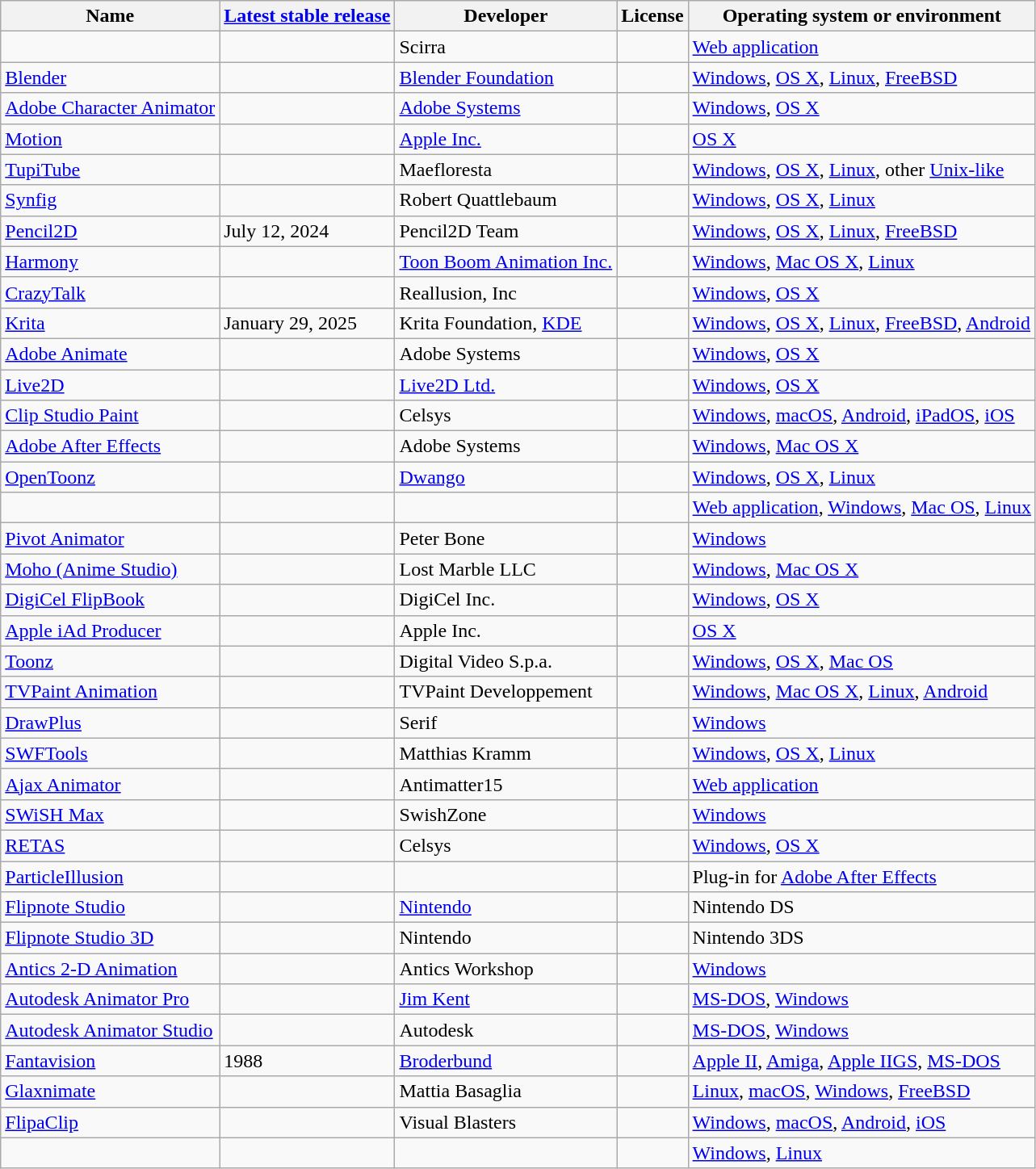<table class="wikitable sortable">
<tr>
<th>Name</th>
<th><a href='#'>Latest stable release</a></th>
<th>Developer</th>
<th>License</th>
<th>Operating system or environment</th>
</tr>
<tr>
<td></td>
<td></td>
<td>Scirra</td>
<td></td>
<td><a href='#'>Web application</a></td>
</tr>
<tr>
<td><a href='#'>Blender</a></td>
<td></td>
<td><a href='#'>Blender Foundation</a></td>
<td></td>
<td><a href='#'>Windows</a>, <a href='#'>OS X</a>, <a href='#'>Linux</a>, <a href='#'>FreeBSD</a></td>
</tr>
<tr>
<td><a href='#'>Adobe Character Animator</a></td>
<td></td>
<td><a href='#'>Adobe Systems</a></td>
<td></td>
<td><a href='#'>Windows</a>, <a href='#'>OS X</a></td>
</tr>
<tr>
<td><a href='#'>Motion</a></td>
<td></td>
<td><a href='#'>Apple Inc.</a></td>
<td></td>
<td><a href='#'>OS X</a></td>
</tr>
<tr>
<td><a href='#'>TupiTube</a></td>
<td></td>
<td>Maefloresta</td>
<td></td>
<td><a href='#'>Windows</a>, <a href='#'>OS X</a>, <a href='#'>Linux</a>, other <a href='#'>Unix-like</a></td>
</tr>
<tr>
<td><a href='#'>Synfig</a></td>
<td></td>
<td>Robert Quattlebaum</td>
<td></td>
<td><a href='#'>Windows</a>, <a href='#'>OS X</a>, <a href='#'>Linux</a></td>
</tr>
<tr>
<td><a href='#'>Pencil2D</a></td>
<td>July 12, 2024</td>
<td>Pencil2D Team</td>
<td></td>
<td><a href='#'>Windows</a>, <a href='#'>OS X</a>, <a href='#'>Linux</a>, <a href='#'>FreeBSD</a></td>
</tr>
<tr>
<td><a href='#'>Harmony</a></td>
<td></td>
<td><a href='#'>Toon Boom Animation Inc.</a></td>
<td></td>
<td><a href='#'>Windows</a>, <a href='#'>Mac OS X</a>, <a href='#'>Linux</a></td>
</tr>
<tr>
<td><a href='#'>CrazyTalk</a></td>
<td></td>
<td>Reallusion, Inc</td>
<td></td>
<td><a href='#'>Windows</a>, <a href='#'>OS X</a></td>
</tr>
<tr>
<td><a href='#'>Krita</a></td>
<td>January 29, 2025</td>
<td>Krita Foundation, <a href='#'>KDE</a></td>
<td></td>
<td><a href='#'>Windows</a>, <a href='#'>OS X</a>, <a href='#'>Linux</a>, <a href='#'>FreeBSD</a>, <a href='#'>Android</a></td>
</tr>
<tr>
<td><a href='#'>Adobe Animate</a></td>
<td></td>
<td>Adobe Systems</td>
<td></td>
<td><a href='#'>Windows</a>, <a href='#'>OS X</a></td>
</tr>
<tr>
<td><a href='#'>Live2D</a></td>
<td></td>
<td><a href='#'>Live2D Ltd.</a></td>
<td></td>
<td><a href='#'>Windows</a>, <a href='#'>OS X</a></td>
</tr>
<tr>
<td><a href='#'>Clip Studio Paint</a></td>
<td></td>
<td>Celsys</td>
<td></td>
<td><a href='#'>Windows</a>, <a href='#'>macOS</a>, <a href='#'>Android</a>, <a href='#'>iPadOS</a>, <a href='#'>iOS</a></td>
</tr>
<tr>
<td><a href='#'>Adobe After Effects</a></td>
<td></td>
<td>Adobe Systems</td>
<td></td>
<td><a href='#'>Windows</a>, <a href='#'>Mac OS X</a></td>
</tr>
<tr>
<td><a href='#'>OpenToonz</a></td>
<td></td>
<td><a href='#'>Dwango</a></td>
<td></td>
<td><a href='#'>Windows</a>, <a href='#'>OS X</a>, <a href='#'>Linux</a></td>
</tr>
<tr>
<td></td>
<td></td>
<td></td>
<td></td>
<td><a href='#'>Web application</a>, <a href='#'>Windows</a>, <a href='#'>Mac OS</a>, <a href='#'>Linux</a></td>
</tr>
<tr>
<td><a href='#'>Pivot Animator</a></td>
<td></td>
<td>Peter Bone</td>
<td></td>
<td><a href='#'>Windows</a></td>
</tr>
<tr>
<td><a href='#'>Moho (Anime Studio)</a></td>
<td></td>
<td>Lost Marble LLC</td>
<td></td>
<td><a href='#'>Windows</a>, <a href='#'>Mac OS X</a></td>
</tr>
<tr>
<td><a href='#'>DigiCel FlipBook</a></td>
<td></td>
<td>DigiCel Inc.</td>
<td></td>
<td><a href='#'>Windows</a>, <a href='#'>OS X</a></td>
</tr>
<tr>
<td><a href='#'>Apple iAd Producer</a></td>
<td></td>
<td>Apple Inc.</td>
<td></td>
<td><a href='#'>OS X</a></td>
</tr>
<tr>
<td><a href='#'>Toonz</a></td>
<td></td>
<td>Digital Video S.p.a.</td>
<td></td>
<td><a href='#'>Windows</a>, <a href='#'>OS X</a>, <a href='#'>Mac OS</a></td>
</tr>
<tr>
<td><a href='#'>TVPaint Animation</a></td>
<td></td>
<td>TVPaint Developpement</td>
<td></td>
<td><a href='#'>Windows</a>, <a href='#'>Mac OS X</a>, <a href='#'>Linux</a>, <a href='#'>Android</a></td>
</tr>
<tr>
<td><a href='#'>DrawPlus</a></td>
<td></td>
<td>Serif</td>
<td></td>
<td><a href='#'>Windows</a></td>
</tr>
<tr>
<td><a href='#'>SWFTools</a></td>
<td></td>
<td>Matthias Kramm</td>
<td></td>
<td><a href='#'>Windows</a>, <a href='#'>OS X</a>, <a href='#'>Linux</a></td>
</tr>
<tr>
<td><a href='#'>Ajax Animator</a></td>
<td></td>
<td>Antimatter15</td>
<td></td>
<td><a href='#'>Web application</a></td>
</tr>
<tr>
<td><a href='#'>SWiSH Max</a></td>
<td></td>
<td>SwishZone</td>
<td></td>
<td><a href='#'>Windows</a></td>
</tr>
<tr>
<td><a href='#'>RETAS</a></td>
<td></td>
<td>Celsys</td>
<td></td>
<td><a href='#'>Windows</a>, <a href='#'>OS X</a></td>
</tr>
<tr>
<td><a href='#'>ParticleIllusion</a></td>
<td></td>
<td></td>
<td></td>
<td>Plug-in for <a href='#'>Adobe After Effects</a></td>
</tr>
<tr>
<td><a href='#'>Flipnote Studio</a></td>
<td></td>
<td><a href='#'>Nintendo</a></td>
<td></td>
<td>Nintendo DS</td>
</tr>
<tr>
<td><a href='#'>Flipnote Studio 3D</a></td>
<td></td>
<td>Nintendo</td>
<td></td>
<td>Nintendo 3DS</td>
</tr>
<tr>
<td><a href='#'>Antics 2-D Animation</a></td>
<td></td>
<td>Antics Workshop</td>
<td></td>
<td><a href='#'>Windows</a></td>
</tr>
<tr>
<td><a href='#'>Autodesk Animator Pro</a></td>
<td></td>
<td><a href='#'>Jim Kent</a></td>
<td></td>
<td><a href='#'>MS-DOS</a>, <a href='#'>Windows</a></td>
</tr>
<tr>
<td><a href='#'>Autodesk Animator Studio</a></td>
<td></td>
<td>Autodesk</td>
<td></td>
<td><a href='#'>MS-DOS</a>, <a href='#'>Windows</a></td>
</tr>
<tr>
<td><a href='#'>Fantavision</a></td>
<td>1988</td>
<td><a href='#'>Broderbund</a></td>
<td></td>
<td><a href='#'>Apple II</a>, <a href='#'>Amiga</a>, <a href='#'>Apple IIGS</a>, <a href='#'>MS-DOS</a></td>
</tr>
<tr>
<td><a href='#'>Glaxnimate</a></td>
<td></td>
<td>Mattia Basaglia</td>
<td></td>
<td><a href='#'>Linux</a>, <a href='#'>macOS</a>, <a href='#'>Windows</a>, <a href='#'>FreeBSD</a></td>
</tr>
<tr>
<td><a href='#'>FlipaClip</a></td>
<td></td>
<td>Visual Blasters</td>
<td></td>
<td><a href='#'>Windows</a>, <a href='#'>macOS</a>, <a href='#'>Android</a>, <a href='#'>iOS</a></td>
</tr>
<tr>
<td></td>
<td></td>
<td></td>
<td></td>
<td><a href='#'>Windows</a>, <a href='#'>Linux</a></td>
</tr>
</table>
